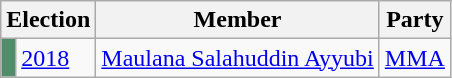<table class="wikitable">
<tr>
<th colspan="2">Election</th>
<th>Member</th>
<th>Party</th>
</tr>
<tr>
<td bgcolor="#528d6b"></td>
<td><a href='#'>2018</a></td>
<td><a href='#'>Maulana Salahuddin Ayyubi</a></td>
<td><a href='#'>MMA</a></td>
</tr>
</table>
